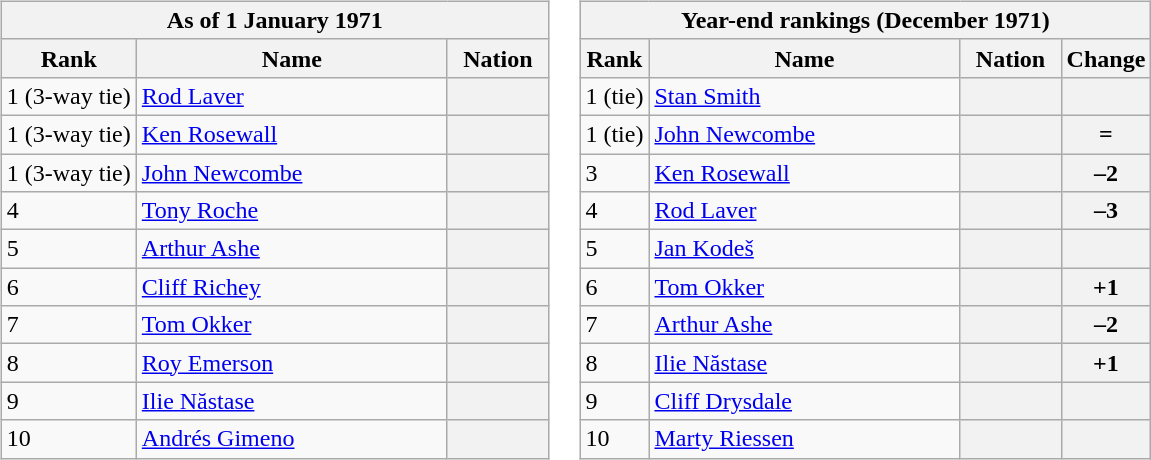<table>
<tr valign="top">
<td><br><table class="wikitable">
<tr>
<th colspan="3">As of 1 January 1971</th>
</tr>
<tr>
<th>Rank</th>
<th style="width:200px;">Name</th>
<th style="width:60px;">Nation</th>
</tr>
<tr>
<td>1 (3-way tie)</td>
<td><a href='#'>Rod Laver</a></td>
<th></th>
</tr>
<tr>
<td>1 (3-way tie)</td>
<td><a href='#'>Ken Rosewall</a></td>
<th></th>
</tr>
<tr>
<td>1 (3-way tie)</td>
<td><a href='#'>John Newcombe</a></td>
<th></th>
</tr>
<tr>
<td>4</td>
<td><a href='#'>Tony Roche</a></td>
<th></th>
</tr>
<tr>
<td>5</td>
<td><a href='#'>Arthur Ashe</a></td>
<th></th>
</tr>
<tr>
<td>6</td>
<td><a href='#'>Cliff Richey</a></td>
<th></th>
</tr>
<tr>
<td>7</td>
<td><a href='#'>Tom Okker</a></td>
<th></th>
</tr>
<tr>
<td>8</td>
<td><a href='#'>Roy Emerson</a></td>
<th></th>
</tr>
<tr>
<td>9</td>
<td><a href='#'>Ilie Năstase</a></td>
<th></th>
</tr>
<tr>
<td>10</td>
<td><a href='#'>Andrés Gimeno</a></td>
<th></th>
</tr>
</table>
</td>
<td><br><table class="wikitable">
<tr>
<th colspan="7">Year-end rankings (December 1971)</th>
</tr>
<tr valign="top">
<th>Rank</th>
<th style="width:200px;">Name</th>
<th style="width:60px;">Nation</th>
<th>Change</th>
</tr>
<tr valign=top>
<td>1 (tie)</td>
<td><a href='#'>Stan Smith</a></td>
<th></th>
<th></th>
</tr>
<tr>
<td>1 (tie)</td>
<td><a href='#'>John Newcombe</a></td>
<th></th>
<th> =</th>
</tr>
<tr valign=top>
<td>3</td>
<td><a href='#'>Ken Rosewall</a></td>
<th></th>
<th> –2</th>
</tr>
<tr valign=top>
<td>4</td>
<td><a href='#'>Rod Laver</a></td>
<th></th>
<th> –3</th>
</tr>
<tr valign=top>
<td>5</td>
<td><a href='#'>Jan Kodeš</a></td>
<th></th>
<th></th>
</tr>
<tr valign=top>
<td>6</td>
<td><a href='#'>Tom Okker</a></td>
<th></th>
<th> +1</th>
</tr>
<tr valign=top>
<td>7</td>
<td><a href='#'>Arthur Ashe</a></td>
<th></th>
<th> –2</th>
</tr>
<tr valign=top>
<td>8</td>
<td><a href='#'>Ilie Năstase</a></td>
<th></th>
<th> +1</th>
</tr>
<tr valign=top>
<td>9</td>
<td><a href='#'>Cliff Drysdale</a></td>
<th></th>
<th></th>
</tr>
<tr valign=top>
<td>10</td>
<td><a href='#'>Marty Riessen</a></td>
<th></th>
<th></th>
</tr>
</table>
</td>
</tr>
</table>
